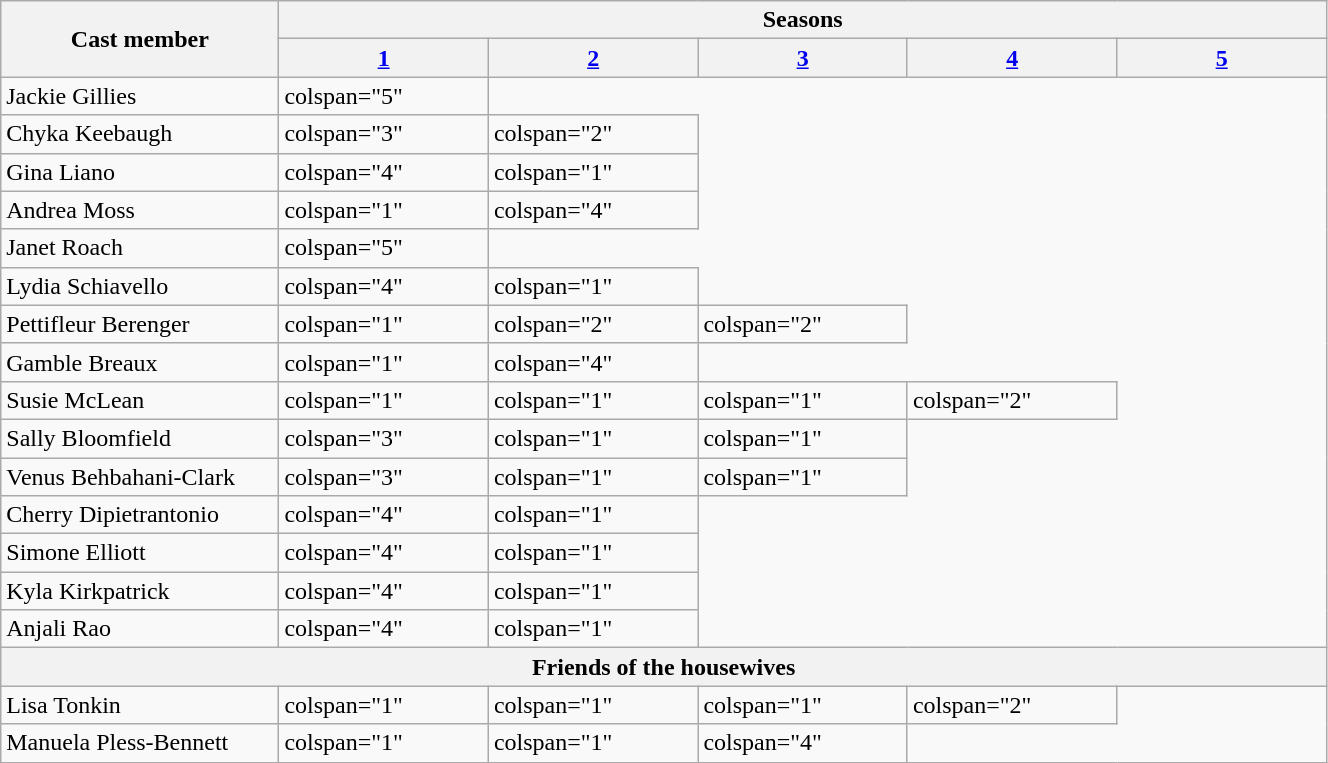<table class="wikitable plainrowheaders" width="70%">
<tr>
<th rowspan="2" style="width:5%;">Cast member</th>
<th colspan="5">Seasons</th>
</tr>
<tr>
<th style="width:10%;"><a href='#'>1</a></th>
<th style="width:10%;"><a href='#'>2</a></th>
<th style="width:10%;"><a href='#'>3</a></th>
<th style="width:10%;"><a href='#'>4</a></th>
<th style="width:10%;"><a href='#'>5</a></th>
</tr>
<tr>
<td>Jackie Gillies</td>
<td>colspan="5" </td>
</tr>
<tr>
<td>Chyka Keebaugh</td>
<td>colspan="3" </td>
<td>colspan="2" </td>
</tr>
<tr>
<td>Gina Liano</td>
<td>colspan="4" </td>
<td>colspan="1" </td>
</tr>
<tr>
<td>Andrea Moss</td>
<td>colspan="1" </td>
<td>colspan="4" </td>
</tr>
<tr>
<td>Janet Roach</td>
<td>colspan="5" </td>
</tr>
<tr>
<td>Lydia Schiavello</td>
<td>colspan="4" </td>
<td>colspan="1" </td>
</tr>
<tr>
<td>Pettifleur Berenger</td>
<td>colspan="1" </td>
<td>colspan="2" </td>
<td>colspan="2" </td>
</tr>
<tr>
<td>Gamble Breaux</td>
<td>colspan="1" </td>
<td>colspan="4" </td>
</tr>
<tr>
<td>Susie McLean</td>
<td>colspan="1" </td>
<td>colspan="1" </td>
<td>colspan="1" </td>
<td>colspan="2" </td>
</tr>
<tr>
<td>Sally Bloomfield</td>
<td>colspan="3" </td>
<td>colspan="1" </td>
<td>colspan="1" </td>
</tr>
<tr>
<td nowrap>Venus Behbahani-Clark</td>
<td>colspan="3" </td>
<td>colspan="1" </td>
<td>colspan="1" </td>
</tr>
<tr>
<td>Cherry Dipietrantonio</td>
<td>colspan="4" </td>
<td>colspan="1" </td>
</tr>
<tr>
<td>Simone Elliott</td>
<td>colspan="4" </td>
<td>colspan="1" </td>
</tr>
<tr>
<td>Kyla Kirkpatrick</td>
<td>colspan="4" </td>
<td>colspan="1" </td>
</tr>
<tr>
<td>Anjali Rao</td>
<td>colspan="4" </td>
<td>colspan="1" </td>
</tr>
<tr>
<th scope="col" colspan="9" style="width:25%;">Friends of the housewives</th>
</tr>
<tr>
<td>Lisa Tonkin</td>
<td>colspan="1" </td>
<td>colspan="1" </td>
<td>colspan="1" </td>
<td>colspan="2" </td>
</tr>
<tr>
<td nowrap="">Manuela Pless-Bennett</td>
<td>colspan="1" </td>
<td>colspan="1" </td>
<td>colspan="4" </td>
</tr>
<tr>
</tr>
</table>
